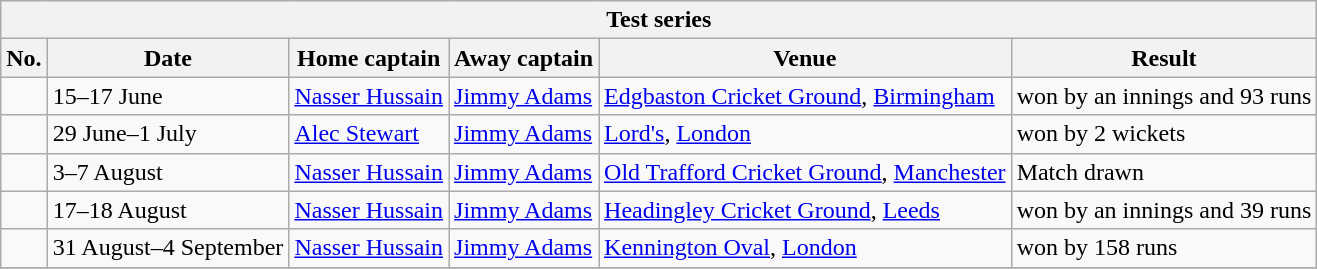<table class="wikitable">
<tr>
<th colspan="9">Test series</th>
</tr>
<tr>
<th>No.</th>
<th>Date</th>
<th>Home captain</th>
<th>Away captain</th>
<th>Venue</th>
<th>Result</th>
</tr>
<tr>
<td></td>
<td>15–17 June</td>
<td><a href='#'>Nasser Hussain</a></td>
<td><a href='#'>Jimmy Adams</a></td>
<td><a href='#'>Edgbaston Cricket Ground</a>, <a href='#'>Birmingham</a></td>
<td> won by an innings and 93 runs</td>
</tr>
<tr>
<td></td>
<td>29 June–1 July</td>
<td><a href='#'>Alec Stewart</a></td>
<td><a href='#'>Jimmy Adams</a></td>
<td><a href='#'>Lord's</a>, <a href='#'>London</a></td>
<td> won by 2 wickets</td>
</tr>
<tr>
<td></td>
<td>3–7 August</td>
<td><a href='#'>Nasser Hussain</a></td>
<td><a href='#'>Jimmy Adams</a></td>
<td><a href='#'>Old Trafford Cricket Ground</a>, <a href='#'>Manchester</a></td>
<td>Match drawn</td>
</tr>
<tr>
<td></td>
<td>17–18 August</td>
<td><a href='#'>Nasser Hussain</a></td>
<td><a href='#'>Jimmy Adams</a></td>
<td><a href='#'>Headingley Cricket Ground</a>, <a href='#'>Leeds</a></td>
<td> won by an innings and 39 runs</td>
</tr>
<tr>
<td></td>
<td>31 August–4 September</td>
<td><a href='#'>Nasser Hussain</a></td>
<td><a href='#'>Jimmy Adams</a></td>
<td><a href='#'>Kennington Oval</a>, <a href='#'>London</a></td>
<td> won by 158 runs</td>
</tr>
<tr>
</tr>
</table>
